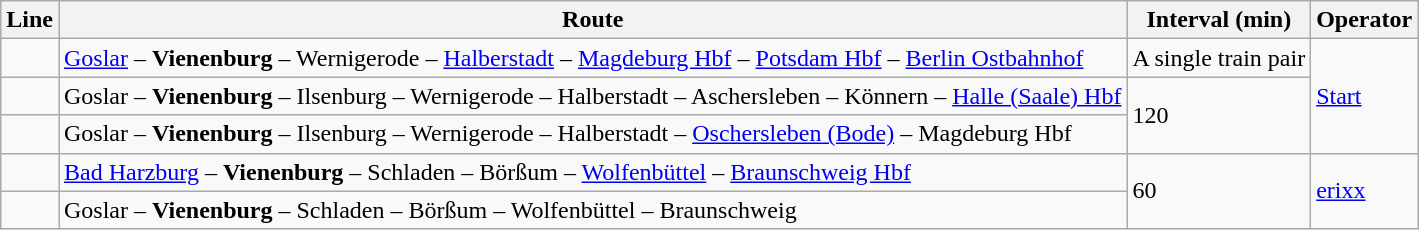<table class="wikitable">
<tr>
<th>Line</th>
<th>Route</th>
<th>Interval (min)</th>
<th>Operator</th>
</tr>
<tr>
<td align="center"></td>
<td><a href='#'>Goslar</a> – <strong>Vienenburg</strong> – Wernigerode – <a href='#'>Halberstadt</a> – <a href='#'>Magdeburg Hbf</a> – <a href='#'>Potsdam Hbf</a> – <a href='#'>Berlin Ostbahnhof</a></td>
<td>A single train pair</td>
<td rowspan=3><a href='#'>Start</a></td>
</tr>
<tr>
<td align="center"></td>
<td>Goslar – <strong>Vienenburg</strong> – Ilsenburg – Wernigerode – Halberstadt – Aschersleben – Könnern – <a href='#'>Halle (Saale) Hbf</a></td>
<td rowspan=2>120</td>
</tr>
<tr>
<td align="center"></td>
<td>Goslar – <strong>Vienenburg</strong> – Ilsenburg – Wernigerode – Halberstadt – <a href='#'>Oschersleben (Bode)</a> – Magdeburg Hbf</td>
</tr>
<tr>
<td align="center"></td>
<td><a href='#'>Bad Harzburg</a> – <strong>Vienenburg</strong> – Schladen – Börßum – <a href='#'>Wolfenbüttel</a> – <a href='#'>Braunschweig Hbf</a></td>
<td rowspan=2>60</td>
<td rowspan=2><a href='#'>erixx</a></td>
</tr>
<tr>
<td align="center"></td>
<td>Goslar – <strong>Vienenburg</strong> – Schladen – Börßum – Wolfenbüttel – Braunschweig</td>
</tr>
</table>
